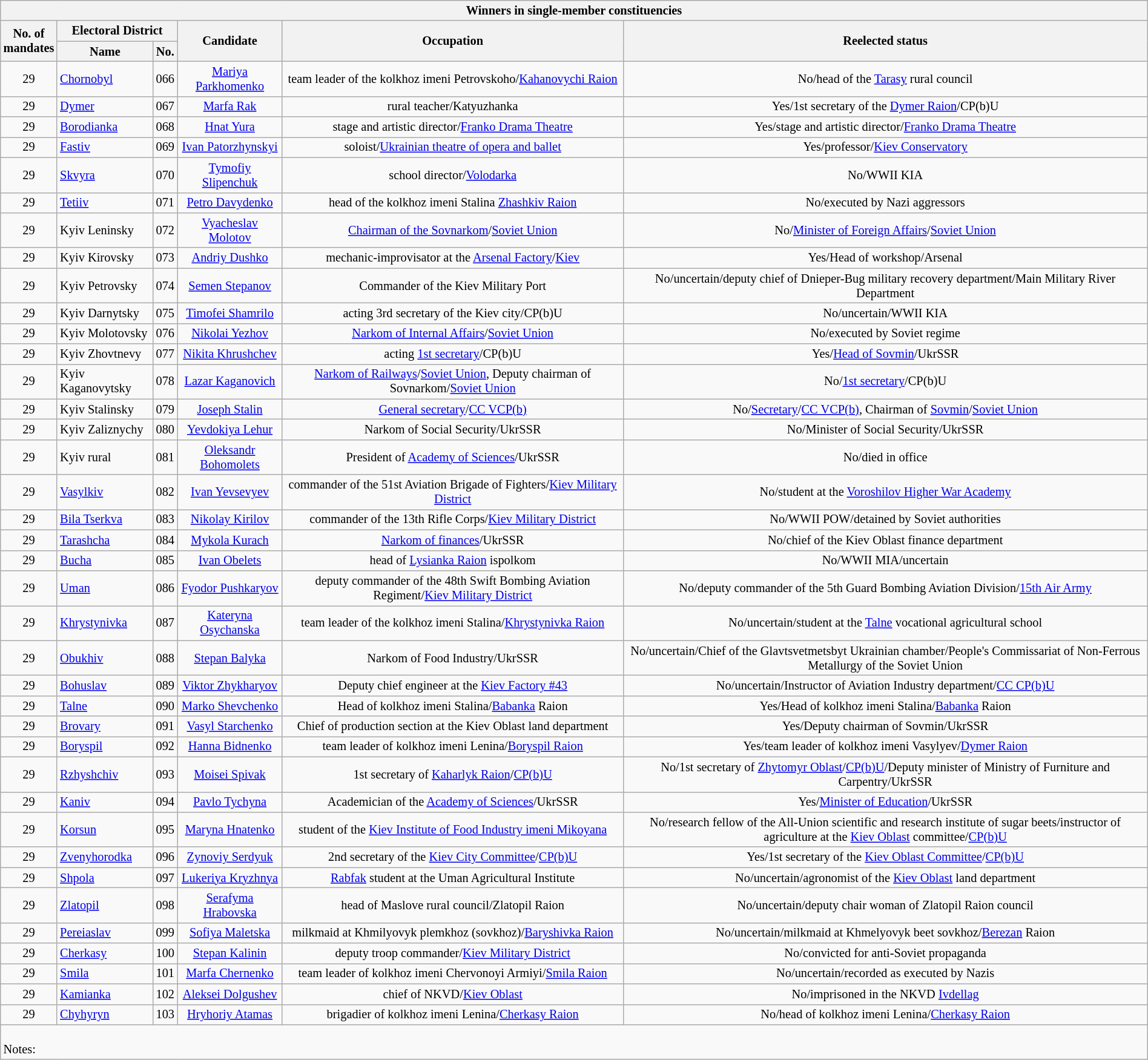<table class="wikitable collapsible collapsed" style="width:100%; font-size:85%">
<tr>
<th colspan=6>Winners in single-member constituencies</th>
</tr>
<tr>
<th rowspan=2 width=50>No. of mandates</th>
<th colspan=2>Electoral District</th>
<th rowspan=2>Candidate</th>
<th rowspan=2>Occupation</th>
<th rowspan=2>Reelected status</th>
</tr>
<tr>
<th>Name</th>
<th>No.</th>
</tr>
<tr>
<td style="text-align: center">29</td>
<td><a href='#'>Chornobyl</a></td>
<td style="text-align: center">066</td>
<td style="text-align: center"><a href='#'>Mariya Parkhomenko</a></td>
<td style="text-align: center">team leader of the kolkhoz imeni Petrovskoho/<a href='#'>Kahanovychi Raion</a></td>
<td style="text-align: center">No/head of the <a href='#'>Tarasy</a> rural council</td>
</tr>
<tr>
<td style="text-align: center">29</td>
<td><a href='#'>Dymer</a></td>
<td style="text-align: center">067</td>
<td style="text-align: center"><a href='#'>Marfa Rak</a></td>
<td style="text-align: center">rural teacher/Katyuzhanka</td>
<td style="text-align: center">Yes/1st secretary of the <a href='#'>Dymer Raion</a>/CP(b)U</td>
</tr>
<tr>
<td style="text-align: center">29</td>
<td><a href='#'>Borodianka</a></td>
<td style="text-align: center">068</td>
<td style="text-align: center"><a href='#'>Hnat Yura</a></td>
<td style="text-align: center">stage and artistic director/<a href='#'>Franko Drama Theatre</a></td>
<td style="text-align: center">Yes/stage and artistic director/<a href='#'>Franko Drama Theatre</a></td>
</tr>
<tr>
<td style="text-align: center">29</td>
<td><a href='#'>Fastiv</a></td>
<td style="text-align: center">069</td>
<td style="text-align: center"><a href='#'>Ivan Patorzhynskyi</a></td>
<td style="text-align: center">soloist/<a href='#'>Ukrainian theatre of opera and ballet</a></td>
<td style="text-align: center">Yes/professor/<a href='#'>Kiev Conservatory</a></td>
</tr>
<tr>
<td style="text-align: center">29</td>
<td><a href='#'>Skvyra</a></td>
<td style="text-align: center">070</td>
<td style="text-align: center"><a href='#'>Tymofiy Slipenchuk</a></td>
<td style="text-align: center">school director/<a href='#'>Volodarka</a></td>
<td style="text-align: center">No/WWII KIA</td>
</tr>
<tr>
<td style="text-align: center">29</td>
<td><a href='#'>Tetiiv</a></td>
<td style="text-align: center">071</td>
<td style="text-align: center"><a href='#'>Petro Davydenko</a></td>
<td style="text-align: center">head of the kolkhoz imeni Stalina <a href='#'>Zhashkiv Raion</a></td>
<td style="text-align: center">No/executed by Nazi aggressors</td>
</tr>
<tr>
<td style="text-align: center">29</td>
<td>Kyiv Leninsky</td>
<td style="text-align: center">072</td>
<td style="text-align: center"><a href='#'>Vyacheslav Molotov</a></td>
<td style="text-align: center"><a href='#'>Chairman of the Sovnarkom</a>/<a href='#'>Soviet Union</a></td>
<td style="text-align: center">No/<a href='#'>Minister of Foreign Affairs</a>/<a href='#'>Soviet Union</a></td>
</tr>
<tr>
<td style="text-align: center">29</td>
<td>Kyiv Kirovsky</td>
<td style="text-align: center">073</td>
<td style="text-align: center"><a href='#'>Andriy Dushko</a></td>
<td style="text-align: center">mechanic-improvisator at the <a href='#'>Arsenal Factory</a>/<a href='#'>Kiev</a></td>
<td style="text-align: center">Yes/Head of workshop/Arsenal</td>
</tr>
<tr>
<td style="text-align: center">29</td>
<td>Kyiv Petrovsky</td>
<td style="text-align: center">074</td>
<td style="text-align: center"><a href='#'>Semen Stepanov</a></td>
<td style="text-align: center">Commander of the Kiev Military Port</td>
<td style="text-align: center">No/uncertain/deputy chief of Dnieper-Bug military recovery department/Main Military River Department</td>
</tr>
<tr>
<td style="text-align: center">29</td>
<td>Kyiv Darnytsky</td>
<td style="text-align: center">075</td>
<td style="text-align: center"><a href='#'>Timofei Shamrilo</a></td>
<td style="text-align: center">acting 3rd secretary of the Kiev city/CP(b)U</td>
<td style="text-align: center">No/uncertain/WWII KIA</td>
</tr>
<tr>
<td style="text-align: center">29</td>
<td>Kyiv Molotovsky</td>
<td style="text-align: center">076</td>
<td style="text-align: center"><a href='#'>Nikolai Yezhov</a></td>
<td style="text-align: center"><a href='#'>Narkom of Internal Affairs</a>/<a href='#'>Soviet Union</a></td>
<td style="text-align: center">No/executed by Soviet regime</td>
</tr>
<tr>
<td style="text-align: center">29</td>
<td>Kyiv Zhovtnevy</td>
<td style="text-align: center">077</td>
<td style="text-align: center"><a href='#'>Nikita Khrushchev</a></td>
<td style="text-align: center">acting <a href='#'>1st secretary</a>/CP(b)U</td>
<td style="text-align: center">Yes/<a href='#'>Head of Sovmin</a>/UkrSSR</td>
</tr>
<tr>
<td style="text-align: center">29</td>
<td>Kyiv Kaganovytsky</td>
<td style="text-align: center">078</td>
<td style="text-align: center"><a href='#'>Lazar Kaganovich</a></td>
<td style="text-align: center"><a href='#'>Narkom of Railways</a>/<a href='#'>Soviet Union</a>, Deputy chairman of Sovnarkom/<a href='#'>Soviet Union</a></td>
<td style="text-align: center">No/<a href='#'>1st secretary</a>/CP(b)U</td>
</tr>
<tr>
<td style="text-align: center">29</td>
<td>Kyiv Stalinsky</td>
<td style="text-align: center">079</td>
<td style="text-align: center"><a href='#'>Joseph Stalin</a></td>
<td style="text-align: center"><a href='#'>General secretary</a>/<a href='#'>CC VCP(b)</a></td>
<td style="text-align: center">No/<a href='#'>Secretary</a>/<a href='#'>CC VCP(b)</a>, Chairman of <a href='#'>Sovmin</a>/<a href='#'>Soviet Union</a></td>
</tr>
<tr>
<td style="text-align: center">29</td>
<td>Kyiv Zaliznychy</td>
<td style="text-align: center">080</td>
<td style="text-align: center"><a href='#'>Yevdokiya Lehur</a></td>
<td style="text-align: center">Narkom of Social Security/UkrSSR</td>
<td style="text-align: center">No/Minister of Social Security/UkrSSR</td>
</tr>
<tr>
<td style="text-align: center">29</td>
<td>Kyiv rural</td>
<td style="text-align: center">081</td>
<td style="text-align: center"><a href='#'>Oleksandr Bohomolets</a></td>
<td style="text-align: center">President of <a href='#'>Academy of Sciences</a>/UkrSSR</td>
<td style="text-align: center">No/died in office</td>
</tr>
<tr>
<td style="text-align: center">29</td>
<td><a href='#'>Vasylkiv</a></td>
<td style="text-align: center">082</td>
<td style="text-align: center"><a href='#'>Ivan Yevsevyev</a></td>
<td style="text-align: center">commander of the 51st Aviation Brigade of Fighters/<a href='#'>Kiev Military District</a></td>
<td style="text-align: center">No/student at the <a href='#'>Voroshilov Higher War Academy</a></td>
</tr>
<tr>
<td style="text-align: center">29</td>
<td><a href='#'>Bila Tserkva</a></td>
<td style="text-align: center">083</td>
<td style="text-align: center"><a href='#'>Nikolay Kirilov</a></td>
<td style="text-align: center">commander of the 13th Rifle Corps/<a href='#'>Kiev Military District</a></td>
<td style="text-align: center">No/WWII POW/detained by Soviet authorities</td>
</tr>
<tr>
<td style="text-align: center">29</td>
<td><a href='#'>Tarashcha</a></td>
<td style="text-align: center">084</td>
<td style="text-align: center"><a href='#'>Mykola Kurach</a></td>
<td style="text-align: center"><a href='#'>Narkom of finances</a>/UkrSSR</td>
<td style="text-align: center">No/chief of the Kiev Oblast finance department</td>
</tr>
<tr>
<td style="text-align: center">29</td>
<td><a href='#'>Bucha</a></td>
<td style="text-align: center">085</td>
<td style="text-align: center"><a href='#'>Ivan Obelets</a></td>
<td style="text-align: center">head of <a href='#'>Lysianka Raion</a> ispolkom</td>
<td style="text-align: center">No/WWII MIA/uncertain</td>
</tr>
<tr>
<td style="text-align: center">29</td>
<td><a href='#'>Uman</a></td>
<td style="text-align: center">086</td>
<td style="text-align: center"><a href='#'>Fyodor Pushkaryov</a></td>
<td style="text-align: center">deputy commander of the 48th Swift Bombing Aviation Regiment/<a href='#'>Kiev Military District</a></td>
<td style="text-align: center">No/deputy commander of the 5th Guard Bombing Aviation Division/<a href='#'>15th Air Army</a></td>
</tr>
<tr>
<td style="text-align: center">29</td>
<td><a href='#'>Khrystynivka</a></td>
<td style="text-align: center">087</td>
<td style="text-align: center"><a href='#'>Kateryna Osychanska</a></td>
<td style="text-align: center">team leader of the kolkhoz imeni Stalina/<a href='#'>Khrystynivka Raion</a></td>
<td style="text-align: center">No/uncertain/student at the <a href='#'>Talne</a> vocational agricultural school</td>
</tr>
<tr>
<td style="text-align: center">29</td>
<td><a href='#'>Obukhiv</a></td>
<td style="text-align: center">088</td>
<td style="text-align: center"><a href='#'>Stepan Balyka</a></td>
<td style="text-align: center">Narkom of Food Industry/UkrSSR</td>
<td style="text-align: center">No/uncertain/Chief of the Glavtsvetmetsbyt Ukrainian chamber/People's Commissariat of Non-Ferrous Metallurgy of the Soviet Union</td>
</tr>
<tr>
<td style="text-align: center">29</td>
<td><a href='#'>Bohuslav</a></td>
<td style="text-align: center">089</td>
<td style="text-align: center"><a href='#'>Viktor Zhykharyov</a></td>
<td style="text-align: center">Deputy chief engineer at the <a href='#'>Kiev Factory #43</a></td>
<td style="text-align: center">No/uncertain/Instructor of Aviation Industry department/<a href='#'>CC CP(b)U</a></td>
</tr>
<tr>
<td style="text-align: center">29</td>
<td><a href='#'>Talne</a></td>
<td style="text-align: center">090</td>
<td style="text-align: center"><a href='#'>Marko Shevchenko</a></td>
<td style="text-align: center">Head of kolkhoz imeni Stalina/<a href='#'>Babanka</a> Raion</td>
<td style="text-align: center">Yes/Head of kolkhoz imeni Stalina/<a href='#'>Babanka</a> Raion</td>
</tr>
<tr>
<td style="text-align: center">29</td>
<td><a href='#'>Brovary</a></td>
<td style="text-align: center">091</td>
<td style="text-align: center"><a href='#'>Vasyl Starchenko</a></td>
<td style="text-align: center">Chief of production section at the Kiev Oblast land department</td>
<td style="text-align: center">Yes/Deputy chairman of Sovmin/UkrSSR</td>
</tr>
<tr>
<td style="text-align: center">29</td>
<td><a href='#'>Boryspil</a></td>
<td style="text-align: center">092</td>
<td style="text-align: center"><a href='#'>Hanna Bidnenko</a></td>
<td style="text-align: center">team leader of kolkhoz imeni Lenina/<a href='#'>Boryspil Raion</a></td>
<td style="text-align: center">Yes/team leader of kolkhoz imeni Vasylyev/<a href='#'>Dymer Raion</a></td>
</tr>
<tr>
<td style="text-align: center">29</td>
<td><a href='#'>Rzhyshchiv</a></td>
<td style="text-align: center">093</td>
<td style="text-align: center"><a href='#'>Moisei Spivak</a></td>
<td style="text-align: center">1st secretary of <a href='#'>Kaharlyk Raion</a>/<a href='#'>CP(b)U</a></td>
<td style="text-align: center">No/1st secretary of <a href='#'>Zhytomyr Oblast</a>/<a href='#'>CP(b)U</a>/Deputy minister of Ministry of Furniture and Carpentry/UkrSSR</td>
</tr>
<tr>
<td style="text-align: center">29</td>
<td><a href='#'>Kaniv</a></td>
<td style="text-align: center">094</td>
<td style="text-align: center"><a href='#'>Pavlo Tychyna</a></td>
<td style="text-align: center">Academician of the <a href='#'>Academy of Sciences</a>/UkrSSR</td>
<td style="text-align: center">Yes/<a href='#'>Minister of Education</a>/UkrSSR</td>
</tr>
<tr>
<td style="text-align: center">29</td>
<td><a href='#'>Korsun</a></td>
<td style="text-align: center">095</td>
<td style="text-align: center"><a href='#'>Maryna Hnatenko</a></td>
<td style="text-align: center">student of the <a href='#'>Kiev Institute of Food Industry imeni Mikoyana</a></td>
<td style="text-align: center">No/research fellow of the All-Union scientific and research institute of sugar beets/instructor of agriculture at the <a href='#'>Kiev Oblast</a> committee/<a href='#'>CP(b)U</a></td>
</tr>
<tr>
<td style="text-align: center">29</td>
<td><a href='#'>Zvenyhorodka</a></td>
<td style="text-align: center">096</td>
<td style="text-align: center"><a href='#'>Zynoviy Serdyuk</a></td>
<td style="text-align: center">2nd secretary of the <a href='#'>Kiev City Committee</a>/<a href='#'>CP(b)U</a></td>
<td style="text-align: center">Yes/1st secretary of the <a href='#'>Kiev Oblast Committee</a>/<a href='#'>CP(b)U</a></td>
</tr>
<tr>
<td style="text-align: center">29</td>
<td><a href='#'>Shpola</a></td>
<td style="text-align: center">097</td>
<td style="text-align: center"><a href='#'>Lukeriya Kryzhnya</a></td>
<td style="text-align: center"><a href='#'>Rabfak</a> student at the Uman Agricultural Institute</td>
<td style="text-align: center">No/uncertain/agronomist of the <a href='#'>Kiev Oblast</a> land department</td>
</tr>
<tr>
<td style="text-align: center">29</td>
<td><a href='#'>Zlatopil</a></td>
<td style="text-align: center">098</td>
<td style="text-align: center"><a href='#'>Serafyma Hrabovska</a></td>
<td style="text-align: center">head of Maslove rural council/Zlatopil Raion</td>
<td style="text-align: center">No/uncertain/deputy chair woman of Zlatopil Raion council</td>
</tr>
<tr>
<td style="text-align: center">29</td>
<td><a href='#'>Pereiaslav</a></td>
<td style="text-align: center">099</td>
<td style="text-align: center"><a href='#'>Sofiya Maletska</a></td>
<td style="text-align: center">milkmaid at Khmilyovyk plemkhoz (sovkhoz)/<a href='#'>Baryshivka Raion</a></td>
<td style="text-align: center">No/uncertain/milkmaid at Khmelyovyk beet sovkhoz/<a href='#'>Berezan</a> Raion</td>
</tr>
<tr>
<td style="text-align: center">29</td>
<td><a href='#'>Cherkasy</a></td>
<td style="text-align: center">100</td>
<td style="text-align: center"><a href='#'>Stepan Kalinin</a></td>
<td style="text-align: center">deputy troop commander/<a href='#'>Kiev Military District</a></td>
<td style="text-align: center">No/convicted for anti-Soviet propaganda</td>
</tr>
<tr>
<td style="text-align: center">29</td>
<td><a href='#'>Smila</a></td>
<td style="text-align: center">101</td>
<td style="text-align: center"><a href='#'>Marfa Chernenko</a></td>
<td style="text-align: center">team leader of kolkhoz imeni Chervonoyi Armiyi/<a href='#'>Smila Raion</a></td>
<td style="text-align: center">No/uncertain/recorded as executed by Nazis</td>
</tr>
<tr>
<td style="text-align: center">29</td>
<td><a href='#'>Kamianka</a></td>
<td style="text-align: center">102</td>
<td style="text-align: center"><a href='#'>Aleksei Dolgushev</a></td>
<td style="text-align: center">chief of NKVD/<a href='#'>Kiev Oblast</a></td>
<td style="text-align: center">No/imprisoned in the NKVD <a href='#'>Ivdellag</a></td>
</tr>
<tr>
<td style="text-align: center">29</td>
<td><a href='#'>Chyhyryn</a></td>
<td style="text-align: center">103</td>
<td style="text-align: center"><a href='#'>Hryhoriy Atamas</a></td>
<td style="text-align: center">brigadier of kolkhoz imeni Lenina/<a href='#'>Cherkasy Raion</a></td>
<td style="text-align: center">No/head of kolkhoz imeni Lenina/<a href='#'>Cherkasy Raion</a></td>
</tr>
<tr>
<td colspan=9 align=left><br>Notes:</td>
</tr>
</table>
